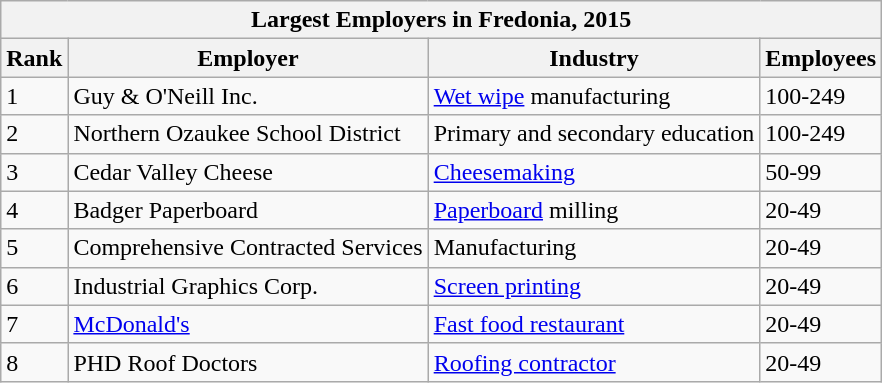<table class="wikitable sortable">
<tr>
<th colspan="4">Largest Employers in Fredonia, 2015</th>
</tr>
<tr>
<th>Rank</th>
<th>Employer</th>
<th>Industry</th>
<th>Employees</th>
</tr>
<tr>
<td>1</td>
<td>Guy & O'Neill Inc.</td>
<td><a href='#'>Wet wipe</a> manufacturing</td>
<td>100-249</td>
</tr>
<tr>
<td>2</td>
<td>Northern Ozaukee School District</td>
<td>Primary and secondary education</td>
<td>100-249</td>
</tr>
<tr>
<td>3</td>
<td>Cedar Valley Cheese</td>
<td><a href='#'>Cheesemaking</a></td>
<td>50-99</td>
</tr>
<tr>
<td>4</td>
<td>Badger Paperboard</td>
<td><a href='#'>Paperboard</a> milling</td>
<td>20-49</td>
</tr>
<tr>
<td>5</td>
<td>Comprehensive Contracted Services</td>
<td>Manufacturing</td>
<td>20-49</td>
</tr>
<tr>
<td>6</td>
<td>Industrial Graphics Corp.</td>
<td><a href='#'>Screen printing</a></td>
<td>20-49</td>
</tr>
<tr>
<td>7</td>
<td><a href='#'>McDonald's</a></td>
<td><a href='#'>Fast food restaurant</a></td>
<td>20-49</td>
</tr>
<tr>
<td>8</td>
<td>PHD Roof Doctors</td>
<td><a href='#'>Roofing contractor</a></td>
<td>20-49</td>
</tr>
</table>
